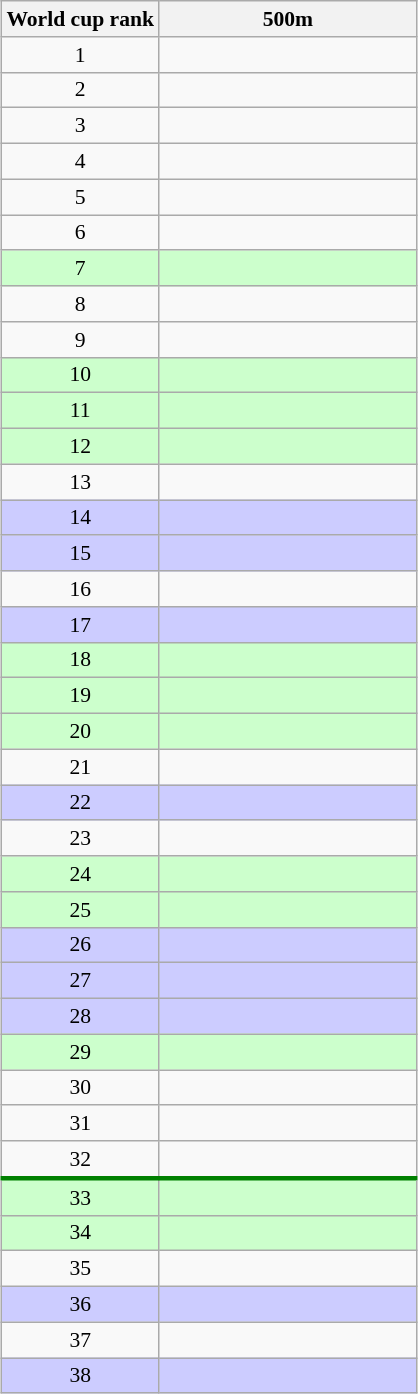<table class="wikitable sortable" style="font-size:90%; text-align:center;margin: 1em auto 1em auto ">
<tr>
<th>World cup rank</th>
<th width=165>500m</th>
</tr>
<tr>
<td>1</td>
<td align=left></td>
</tr>
<tr>
<td>2</td>
<td align=left></td>
</tr>
<tr>
<td>3</td>
<td align=left></td>
</tr>
<tr>
<td>4</td>
<td align=left></td>
</tr>
<tr>
<td>5</td>
<td align=left></td>
</tr>
<tr>
<td>6</td>
<td align=left></td>
</tr>
<tr style="background: #ccffcc;">
<td>7</td>
<td align=left></td>
</tr>
<tr>
<td>8</td>
<td align=left></td>
</tr>
<tr>
<td>9</td>
<td align=left></td>
</tr>
<tr style="background: #ccffcc;">
<td>10</td>
<td align=left></td>
</tr>
<tr style="background: #ccffcc;">
<td>11</td>
<td align=left></td>
</tr>
<tr style="background: #ccffcc;">
<td>12</td>
<td align=left></td>
</tr>
<tr>
<td>13</td>
<td align=left></td>
</tr>
<tr style="background: #ccccff;">
<td>14</td>
<td align=left></td>
</tr>
<tr style="background: #ccccff;">
<td>15</td>
<td align=left></td>
</tr>
<tr>
<td>16</td>
<td align=left></td>
</tr>
<tr style="background: #ccccff;">
<td>17</td>
<td align=left></td>
</tr>
<tr style="background: #ccffcc;">
<td>18</td>
<td align=left></td>
</tr>
<tr style="background: #ccffcc;">
<td>19</td>
<td align=left></td>
</tr>
<tr style="background: #ccffcc;">
<td>20</td>
<td align=left></td>
</tr>
<tr>
<td>21</td>
<td align=left></td>
</tr>
<tr style="background: #ccccff;">
<td>22</td>
<td align=left></td>
</tr>
<tr>
<td>23</td>
<td align=left></td>
</tr>
<tr style="background: #ccffcc;">
<td>24</td>
<td align=left></td>
</tr>
<tr style="background: #ccffcc;">
<td>25</td>
<td align=left></td>
</tr>
<tr style="background: #ccccff;">
<td>26</td>
<td align=left></td>
</tr>
<tr style="background: #ccccff;">
<td>27</td>
<td align=left></td>
</tr>
<tr style="background: #ccccff;">
<td>28</td>
<td align=left></td>
</tr>
<tr style="background: #ccffcc;">
<td>29</td>
<td align=left></td>
</tr>
<tr>
<td>30</td>
<td align=left></td>
</tr>
<tr>
<td>31</td>
<td align=left></td>
</tr>
<tr style="border-bottom:3px solid green;">
<td>32</td>
<td align=left></td>
</tr>
<tr style="background: #ccffcc;">
<td>33</td>
<td align=left></td>
</tr>
<tr style="background: #ccffcc;">
<td>34</td>
<td align=left></td>
</tr>
<tr>
<td>35</td>
<td align=left></td>
</tr>
<tr style="background: #ccccff;">
<td>36</td>
<td align=left></td>
</tr>
<tr>
<td>37</td>
<td align=left></td>
</tr>
<tr style="background: #ccccff;">
<td>38</td>
<td align=left></td>
</tr>
</table>
